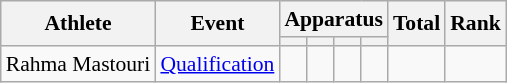<table class="wikitable" style="font-size:90%">
<tr>
<th rowspan=2>Athlete</th>
<th rowspan=2>Event</th>
<th colspan =4>Apparatus</th>
<th rowspan=2>Total</th>
<th rowspan=2>Rank</th>
</tr>
<tr style="font-size:95%">
<th></th>
<th></th>
<th></th>
<th></th>
</tr>
<tr align=center>
<td align=left>Rahma Mastouri</td>
<td align=left><a href='#'>Qualification</a></td>
<td></td>
<td></td>
<td></td>
<td></td>
<td></td>
<td></td>
</tr>
</table>
